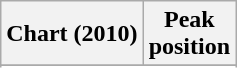<table class="wikitable sortable plainrowheaders" style="text-align:center;">
<tr>
<th scope="col">Chart (2010)</th>
<th scope="col">Peak<br>position</th>
</tr>
<tr>
</tr>
<tr>
</tr>
<tr>
</tr>
<tr>
</tr>
</table>
